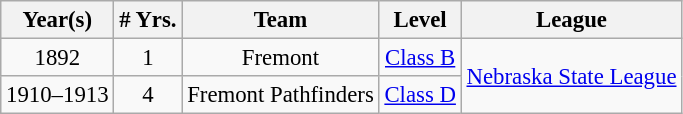<table class="wikitable" style="text-align:center; font-size: 95%;">
<tr>
<th>Year(s)</th>
<th># Yrs.</th>
<th>Team</th>
<th>Level</th>
<th>League</th>
</tr>
<tr>
<td>1892</td>
<td>1</td>
<td>Fremont</td>
<td><a href='#'>Class B</a></td>
<td rowspan=2><a href='#'>Nebraska State League</a></td>
</tr>
<tr>
<td>1910–1913</td>
<td>4</td>
<td>Fremont Pathfinders</td>
<td><a href='#'>Class D</a></td>
</tr>
</table>
